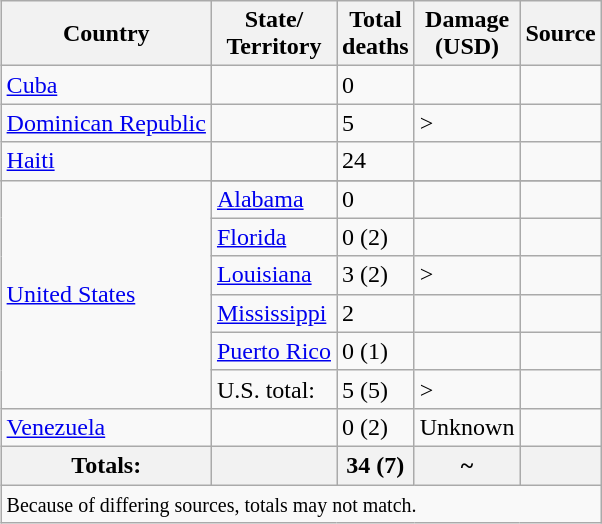<table class="wikitable sortable" border="1" style="float:right;margin:0 0 0.5em 1em; float:right;">
<tr align = "center">
<th>Country</th>
<th>State/<br>Territory</th>
<th>Total<br>deaths</th>
<th>Damage<br>(USD)</th>
<th ! class="unsortable">Source</th>
</tr>
<tr>
<td><a href='#'>Cuba</a></td>
<td></td>
<td>0</td>
<td></td>
<td></td>
</tr>
<tr>
<td><a href='#'>Dominican Republic</a></td>
<td></td>
<td>5</td>
<td>></td>
<td></td>
</tr>
<tr>
<td><a href='#'>Haiti</a></td>
<td></td>
<td>24</td>
<td></td>
<td></td>
</tr>
<tr>
<td rowspan="7"><a href='#'>United States</a></td>
</tr>
<tr>
<td><a href='#'>Alabama</a></td>
<td>0</td>
<td></td>
<td></td>
</tr>
<tr>
<td><a href='#'>Florida</a></td>
<td>0 (2)</td>
<td></td>
<td></td>
</tr>
<tr>
<td><a href='#'>Louisiana</a></td>
<td>3 (2)</td>
<td>></td>
<td></td>
</tr>
<tr>
<td><a href='#'>Mississippi</a></td>
<td>2</td>
<td></td>
<td></td>
</tr>
<tr>
<td><a href='#'>Puerto Rico</a></td>
<td>0 (1)</td>
<td></td>
<td></td>
</tr>
<tr>
<td>U.S. total:</td>
<td>5 (5)</td>
<td>></td>
<td></td>
</tr>
<tr>
<td><a href='#'>Venezuela</a></td>
<td></td>
<td>0 (2)</td>
<td>Unknown</td>
<td></td>
</tr>
<tr class="sortbottom">
<th>Totals:</th>
<th></th>
<th>34 (7)</th>
<th>~</th>
<th></th>
</tr>
<tr class="sortbottom">
<td colspan = 5><small>Because of differing sources, totals may not match.</small></td>
</tr>
</table>
